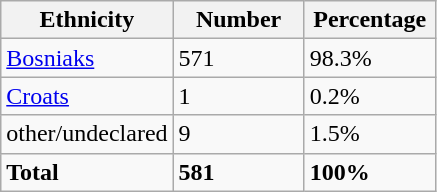<table class="wikitable">
<tr>
<th width="100px">Ethnicity</th>
<th width="80px">Number</th>
<th width="80px">Percentage</th>
</tr>
<tr>
<td><a href='#'>Bosniaks</a></td>
<td>571</td>
<td>98.3%</td>
</tr>
<tr>
<td><a href='#'>Croats</a></td>
<td>1</td>
<td>0.2%</td>
</tr>
<tr>
<td>other/undeclared</td>
<td>9</td>
<td>1.5%</td>
</tr>
<tr>
<td><strong>Total</strong></td>
<td><strong>581</strong></td>
<td><strong>100%</strong></td>
</tr>
</table>
